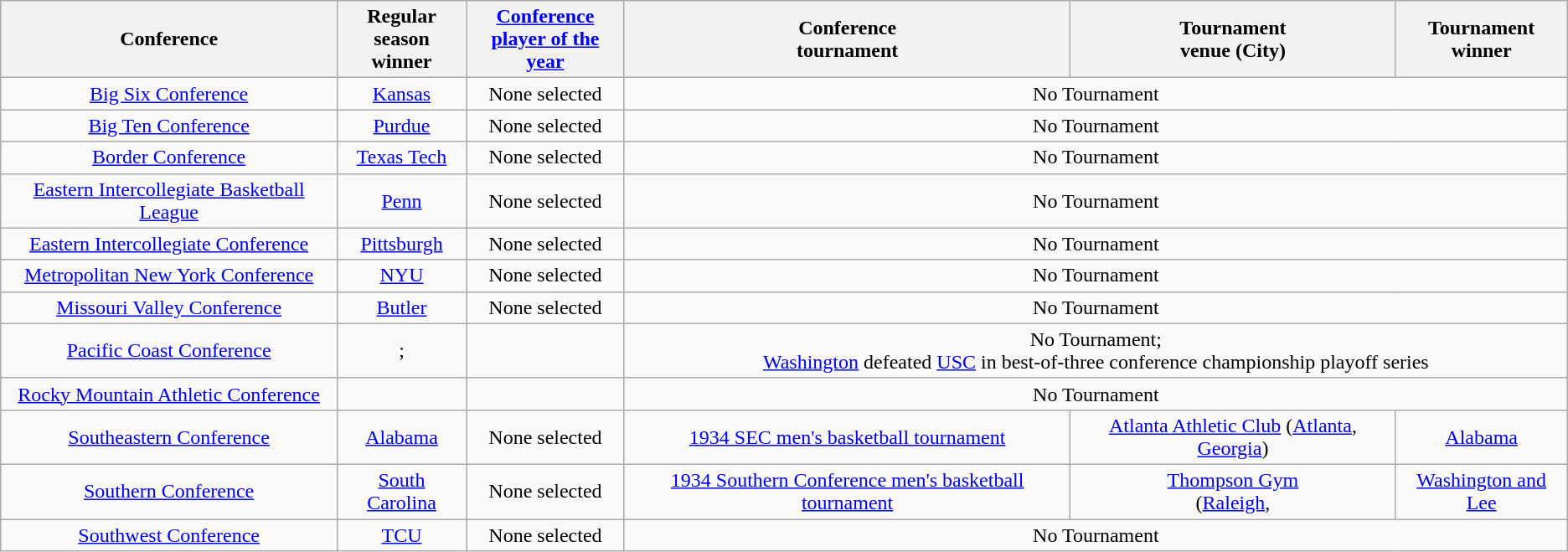<table class="wikitable" style="text-align:center;">
<tr>
<th>Conference</th>
<th>Regular <br> season winner</th>
<th><a href='#'>Conference <br> player of the year</a></th>
<th>Conference <br> tournament</th>
<th>Tournament <br> venue (City)</th>
<th>Tournament <br> winner</th>
</tr>
<tr>
<td><a href='#'>Big Six Conference</a></td>
<td><a href='#'>Kansas</a></td>
<td>None selected</td>
<td colspan=3>No Tournament</td>
</tr>
<tr>
<td><a href='#'>Big Ten Conference</a></td>
<td><a href='#'>Purdue</a></td>
<td>None selected</td>
<td colspan=3>No Tournament</td>
</tr>
<tr>
<td><a href='#'>Border Conference</a></td>
<td><a href='#'>Texas Tech</a></td>
<td>None selected</td>
<td colspan=3>No Tournament</td>
</tr>
<tr>
<td><a href='#'>Eastern Intercollegiate Basketball League</a></td>
<td><a href='#'>Penn</a></td>
<td>None selected</td>
<td colspan=3>No Tournament</td>
</tr>
<tr>
<td><a href='#'>Eastern Intercollegiate Conference</a></td>
<td><a href='#'>Pittsburgh</a></td>
<td>None selected</td>
<td colspan=3>No Tournament</td>
</tr>
<tr>
<td><a href='#'>Metropolitan New York Conference</a></td>
<td><a href='#'>NYU</a></td>
<td>None selected</td>
<td colspan=3>No Tournament</td>
</tr>
<tr>
<td><a href='#'>Missouri Valley Conference</a></td>
<td><a href='#'>Butler</a></td>
<td>None selected</td>
<td colspan=3>No Tournament</td>
</tr>
<tr>
<td><a href='#'>Pacific Coast Conference</a></td>
<td>;<br></td>
<td></td>
<td colspan=3>No Tournament;<br><a href='#'>Washington</a> defeated <a href='#'>USC</a> in best-of-three conference championship playoff series</td>
</tr>
<tr>
<td><a href='#'>Rocky Mountain Athletic Conference</a></td>
<td> </td>
<td></td>
<td colspan=3>No Tournament</td>
</tr>
<tr>
<td><a href='#'>Southeastern Conference</a></td>
<td><a href='#'>Alabama</a></td>
<td>None selected</td>
<td><a href='#'>1934 SEC men's basketball tournament</a></td>
<td><a href='#'>Atlanta Athletic Club</a> (<a href='#'>Atlanta</a>, <a href='#'>Georgia</a>)</td>
<td><a href='#'>Alabama</a></td>
</tr>
<tr>
<td><a href='#'>Southern Conference</a></td>
<td><a href='#'>South Carolina</a></td>
<td>None selected</td>
<td><a href='#'>1934 Southern Conference men's basketball tournament</a></td>
<td><a href='#'>Thompson Gym</a><br>(<a href='#'>Raleigh</a>, </td>
<td><a href='#'>Washington and Lee</a></td>
</tr>
<tr>
<td><a href='#'>Southwest Conference</a></td>
<td><a href='#'>TCU</a></td>
<td>None selected</td>
<td colspan=3>No Tournament</td>
</tr>
</table>
